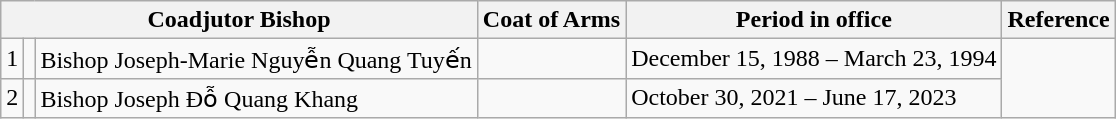<table class="wikitable">
<tr>
<th colspan="3">Coadjutor Bishop</th>
<th>Coat of Arms</th>
<th>Period in office</th>
<th>Reference</th>
</tr>
<tr>
<td>1</td>
<td></td>
<td>Bishop Joseph-Marie Nguyễn Quang Tuyến</td>
<td></td>
<td>December 15, 1988 – March 23, 1994</td>
<td rowspan=2></td>
</tr>
<tr>
<td>2</td>
<td></td>
<td>Bishop Joseph Đỗ Quang Khang</td>
<td></td>
<td>October 30, 2021 – June 17, 2023</td>
</tr>
</table>
